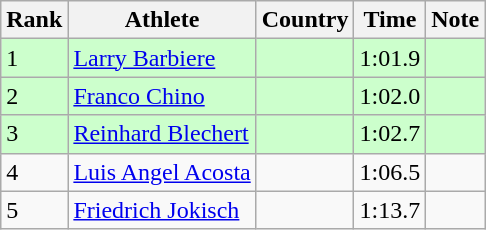<table class="wikitable sortable">
<tr>
<th>Rank</th>
<th>Athlete</th>
<th>Country</th>
<th>Time</th>
<th>Note</th>
</tr>
<tr bgcolor=#CCFFCC>
<td>1</td>
<td><a href='#'>Larry Barbiere</a></td>
<td></td>
<td>1:01.9</td>
<td></td>
</tr>
<tr bgcolor=#CCFFCC>
<td>2</td>
<td><a href='#'>Franco Chino</a></td>
<td></td>
<td>1:02.0</td>
<td></td>
</tr>
<tr bgcolor=#CCFFCC>
<td>3</td>
<td><a href='#'>Reinhard Blechert</a></td>
<td></td>
<td>1:02.7</td>
<td></td>
</tr>
<tr>
<td>4</td>
<td><a href='#'>Luis Angel Acosta</a></td>
<td></td>
<td>1:06.5</td>
<td></td>
</tr>
<tr>
<td>5</td>
<td><a href='#'>Friedrich Jokisch</a></td>
<td></td>
<td>1:13.7</td>
<td></td>
</tr>
</table>
